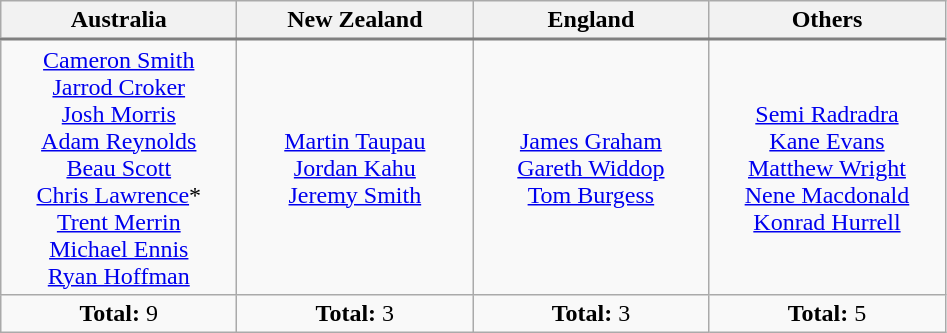<table class="wikitable">
<tr>
<th width="150"> Australia</th>
<th width="150"> New Zealand</th>
<th width="150"> England</th>
<th width="150">Others</th>
</tr>
<tr style="border-top:2px solid gray;">
<td align="center"><a href='#'>Cameron Smith</a><br><a href='#'>Jarrod Croker</a><br><a href='#'>Josh Morris</a><br><a href='#'>Adam Reynolds</a><br><a href='#'>Beau Scott</a><br><a href='#'>Chris Lawrence</a>*<br><a href='#'>Trent Merrin</a><br><a href='#'>Michael Ennis</a><br><a href='#'>Ryan Hoffman</a></td>
<td align="center"><a href='#'>Martin Taupau</a><br><a href='#'>Jordan Kahu</a><br><a href='#'>Jeremy Smith</a></td>
<td align="center"><a href='#'>James Graham</a><br><a href='#'>Gareth Widdop</a><br><a href='#'>Tom Burgess</a></td>
<td align="center"> <a href='#'>Semi Radradra</a><br> <a href='#'>Kane Evans</a><br> <a href='#'>Matthew Wright</a><br> <a href='#'>Nene Macdonald</a><br> <a href='#'>Konrad Hurrell</a></td>
</tr>
<tr>
<td align="center"><strong>Total:</strong> 9</td>
<td align="center"><strong>Total:</strong> 3</td>
<td align="center"><strong>Total:</strong> 3</td>
<td align="center"><strong>Total:</strong> 5</td>
</tr>
</table>
